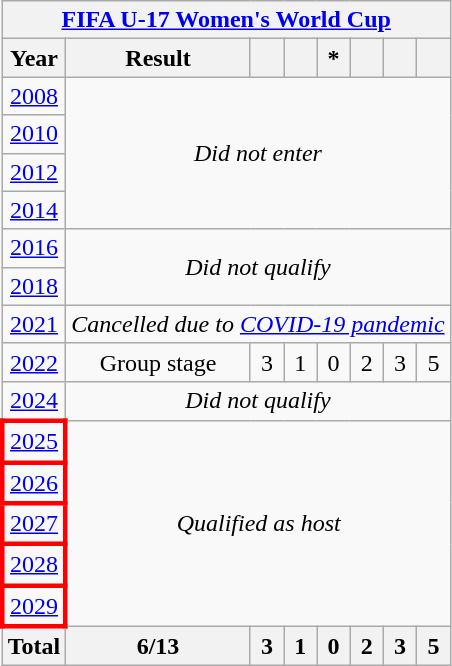<table class="wikitable" style="text-align: center;">
<tr>
<th colspan=9><a href='#'>FIFA U-17 Women's World Cup</a></th>
</tr>
<tr>
<th>Year</th>
<th>Result</th>
<th></th>
<th></th>
<th> *</th>
<th></th>
<th></th>
<th></th>
</tr>
<tr>
<td> <a href='#'>2008</a></td>
<td rowspan=4 colspan=8><em>Did not enter</em></td>
</tr>
<tr>
<td> <a href='#'>2010</a></td>
</tr>
<tr>
<td> <a href='#'>2012</a></td>
</tr>
<tr>
<td> <a href='#'>2014</a></td>
</tr>
<tr>
<td> <a href='#'>2016</a></td>
<td rowspan=2 colspan=8><em>Did not qualify</em></td>
</tr>
<tr>
<td> <a href='#'>2018</a></td>
</tr>
<tr>
<td> <a href='#'>2021</a></td>
<td colspan="8"><em>Cancelled due to <a href='#'>COVID-19 pandemic</a></em></td>
</tr>
<tr>
<td> <a href='#'>2022</a></td>
<td>Group stage</td>
<td>3</td>
<td>1</td>
<td>0</td>
<td>2</td>
<td>3</td>
<td>5</td>
</tr>
<tr>
<td> <a href='#'>2024</a></td>
<td colspan="8"><em>Did not qualify</em></td>
</tr>
<tr>
<td style="border: 3px solid red"> <a href='#'>2025</a></td>
<td colspan="8" rowspan="5"><em>Qualified as host</em></td>
</tr>
<tr>
<td style="border: 3px solid red"> <a href='#'>2026</a></td>
</tr>
<tr>
<td style="border: 3px solid red"> <a href='#'>2027</a></td>
</tr>
<tr>
<td style="border: 3px solid red"> <a href='#'>2028</a></td>
</tr>
<tr>
<td style="border: 3px solid red"> <a href='#'>2029</a></td>
</tr>
<tr>
<th>Total</th>
<th>6/13</th>
<th>3</th>
<th>1</th>
<th>0</th>
<th>2</th>
<th>3</th>
<th>5</th>
</tr>
</table>
